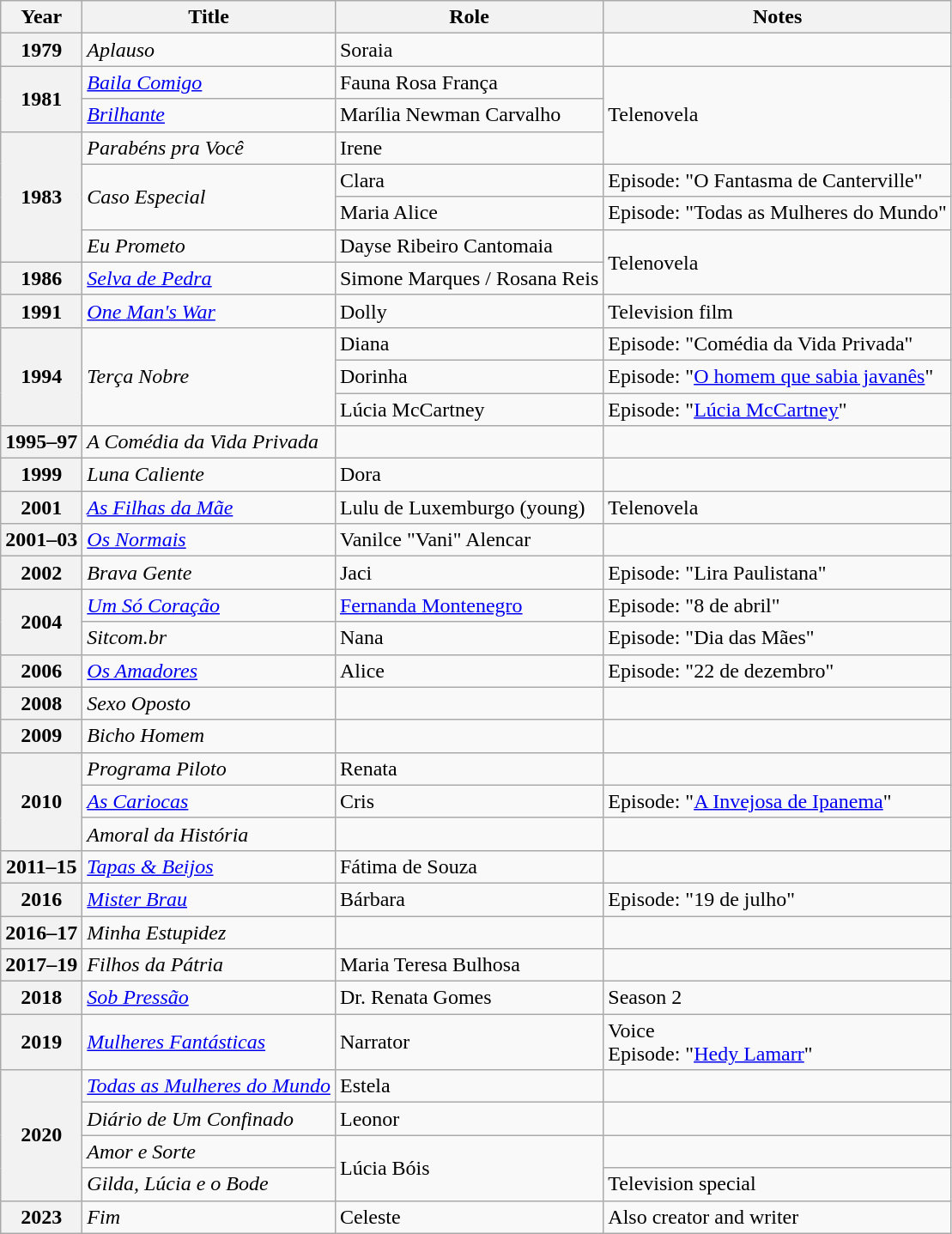<table class="wikitable">
<tr>
<th>Year</th>
<th>Title</th>
<th>Role</th>
<th>Notes</th>
</tr>
<tr>
<th>1979</th>
<td><em>Aplauso</em></td>
<td>Soraia</td>
<td></td>
</tr>
<tr>
<th rowspan="2">1981</th>
<td><em><a href='#'>Baila Comigo</a></em></td>
<td>Fauna Rosa França</td>
<td rowspan="3">Telenovela</td>
</tr>
<tr>
<td><em><a href='#'>Brilhante</a></em></td>
<td>Marília Newman Carvalho</td>
</tr>
<tr>
<th rowspan="4">1983</th>
<td><em>Parabéns pra Você</em></td>
<td>Irene</td>
</tr>
<tr>
<td rowspan="2"><em>Caso Especial</em></td>
<td>Clara</td>
<td>Episode: "O Fantasma de Canterville"</td>
</tr>
<tr>
<td>Maria Alice</td>
<td>Episode: "Todas as Mulheres do Mundo"</td>
</tr>
<tr>
<td><em>Eu Prometo</em></td>
<td>Dayse Ribeiro Cantomaia</td>
<td rowspan="2">Telenovela</td>
</tr>
<tr>
<th>1986</th>
<td><em><a href='#'>Selva de Pedra</a></em></td>
<td>Simone Marques / Rosana Reis</td>
</tr>
<tr>
<th>1991</th>
<td><em><a href='#'>One Man's War</a></em></td>
<td>Dolly</td>
<td>Television film</td>
</tr>
<tr>
<th rowspan="3">1994</th>
<td rowspan="3"><em>Terça Nobre</em></td>
<td>Diana</td>
<td>Episode: "Comédia da Vida Privada"</td>
</tr>
<tr>
<td>Dorinha</td>
<td>Episode: "<a href='#'>O homem que sabia javanês</a>"</td>
</tr>
<tr>
<td>Lúcia McCartney</td>
<td>Episode: "<a href='#'>Lúcia McCartney</a>"</td>
</tr>
<tr>
<th>1995–97</th>
<td><em>A Comédia da Vida Privada</em></td>
<td></td>
<td></td>
</tr>
<tr>
<th>1999</th>
<td><em>Luna Caliente</em></td>
<td>Dora</td>
<td></td>
</tr>
<tr>
<th>2001</th>
<td><em><a href='#'>As Filhas da Mãe</a></em></td>
<td>Lulu de Luxemburgo (young)</td>
<td>Telenovela</td>
</tr>
<tr>
<th>2001–03</th>
<td><em><a href='#'>Os Normais</a></em></td>
<td>Vanilce "Vani" Alencar</td>
<td></td>
</tr>
<tr>
<th>2002</th>
<td><em>Brava Gente</em></td>
<td>Jaci</td>
<td>Episode: "Lira Paulistana"</td>
</tr>
<tr>
<th rowspan="2">2004</th>
<td><em><a href='#'>Um Só Coração</a></em></td>
<td><a href='#'>Fernanda Montenegro</a></td>
<td>Episode: "8 de abril"</td>
</tr>
<tr>
<td><em>Sitcom.br</em></td>
<td>Nana</td>
<td>Episode: "Dia das Mães"</td>
</tr>
<tr>
<th>2006</th>
<td><em><a href='#'>Os Amadores</a></em></td>
<td>Alice</td>
<td>Episode: "22 de dezembro"</td>
</tr>
<tr>
<th>2008</th>
<td><em>Sexo Oposto</em></td>
<td></td>
<td></td>
</tr>
<tr>
<th>2009</th>
<td><em>Bicho Homem</em></td>
<td></td>
<td></td>
</tr>
<tr>
<th rowspan="3">2010</th>
<td><em>Programa Piloto</em></td>
<td>Renata</td>
<td></td>
</tr>
<tr>
<td><em><a href='#'>As Cariocas</a></em></td>
<td>Cris</td>
<td>Episode: "<a href='#'>A Invejosa de Ipanema</a>"</td>
</tr>
<tr>
<td><em>Amoral da História</em></td>
<td></td>
<td></td>
</tr>
<tr>
<th>2011–15</th>
<td><em><a href='#'>Tapas & Beijos</a></em></td>
<td>Fátima de Souza</td>
<td></td>
</tr>
<tr>
<th>2016</th>
<td><em><a href='#'>Mister Brau</a></em></td>
<td>Bárbara</td>
<td>Episode: "19 de julho"</td>
</tr>
<tr>
<th>2016–17</th>
<td><em>Minha Estupidez</em></td>
<td></td>
<td></td>
</tr>
<tr>
<th>2017–19</th>
<td><em>Filhos da Pátria</em></td>
<td>Maria Teresa Bulhosa</td>
<td></td>
</tr>
<tr>
<th>2018</th>
<td><em><a href='#'>Sob Pressão</a></em></td>
<td>Dr. Renata Gomes</td>
<td>Season 2</td>
</tr>
<tr>
<th>2019</th>
<td><em><a href='#'>Mulheres Fantásticas</a></em></td>
<td>Narrator</td>
<td>Voice<br>Episode: "<a href='#'>Hedy Lamarr</a>"</td>
</tr>
<tr>
<th rowspan="4">2020</th>
<td><em><a href='#'>Todas as Mulheres do Mundo</a></em></td>
<td>Estela</td>
<td></td>
</tr>
<tr>
<td><em>Diário de Um Confinado</em></td>
<td>Leonor</td>
<td></td>
</tr>
<tr>
<td><em>Amor e Sorte</em></td>
<td rowspan="2">Lúcia Bóis</td>
<td></td>
</tr>
<tr>
<td><em>Gilda, Lúcia e o Bode</em></td>
<td>Television special</td>
</tr>
<tr>
<th>2023</th>
<td><em>Fim</em></td>
<td>Celeste</td>
<td>Also creator and writer</td>
</tr>
</table>
